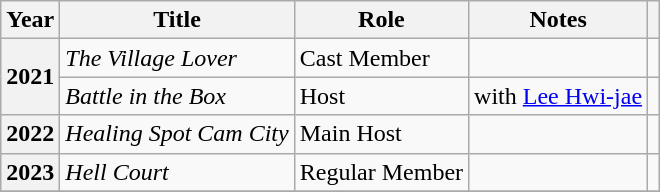<table class="wikitable plainrowheaders">
<tr>
<th scope="col">Year</th>
<th scope="col">Title</th>
<th scope="col">Role</th>
<th scope="col">Notes</th>
<th scope="col" class="unsortable"></th>
</tr>
<tr>
<th scope="row" rowspan=2>2021</th>
<td><em>The Village Lover</em></td>
<td>Cast Member</td>
<td></td>
<td></td>
</tr>
<tr>
<td><em>Battle in the Box</em></td>
<td>Host</td>
<td>with <a href='#'>Lee Hwi-jae</a></td>
<td></td>
</tr>
<tr>
<th scope="row">2022</th>
<td><em>Healing Spot Cam City</em></td>
<td>Main Host</td>
<td></td>
<td></td>
</tr>
<tr>
<th scope="row">2023</th>
<td><em>Hell Court</em></td>
<td>Regular Member</td>
<td></td>
<td></td>
</tr>
<tr>
</tr>
</table>
